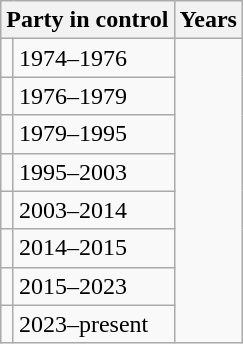<table class="wikitable">
<tr>
<th colspan=2>Party in control</th>
<th>Years</th>
</tr>
<tr>
<td></td>
<td>1974–1976</td>
</tr>
<tr>
<td></td>
<td>1976–1979</td>
</tr>
<tr>
<td></td>
<td>1979–1995</td>
</tr>
<tr>
<td></td>
<td>1995–2003</td>
</tr>
<tr>
<td></td>
<td>2003–2014</td>
</tr>
<tr>
<td></td>
<td>2014–2015</td>
</tr>
<tr>
<td></td>
<td>2015–2023</td>
</tr>
<tr>
<td></td>
<td>2023–present</td>
</tr>
</table>
